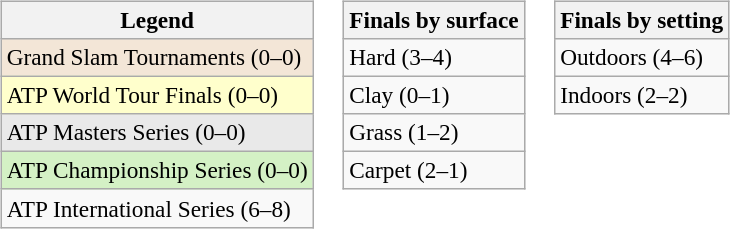<table>
<tr valign=top>
<td><br><table class=wikitable style=font-size:97%>
<tr>
<th>Legend</th>
</tr>
<tr style="background:#f3e6d7;">
<td>Grand Slam Tournaments (0–0)</td>
</tr>
<tr style="background:#ffc;">
<td>ATP World Tour Finals (0–0)</td>
</tr>
<tr style="background:#e9e9e9;">
<td>ATP Masters Series (0–0)</td>
</tr>
<tr style="background:#d4f1c5;">
<td>ATP Championship Series (0–0)</td>
</tr>
<tr>
<td>ATP International Series (6–8)</td>
</tr>
</table>
</td>
<td><br><table class=wikitable style=font-size:97%>
<tr>
<th>Finals by surface</th>
</tr>
<tr>
<td>Hard (3–4)</td>
</tr>
<tr>
<td>Clay (0–1)</td>
</tr>
<tr>
<td>Grass (1–2)</td>
</tr>
<tr>
<td>Carpet (2–1)</td>
</tr>
</table>
</td>
<td><br><table class=wikitable style=font-size:97%>
<tr>
<th>Finals by setting</th>
</tr>
<tr>
<td>Outdoors (4–6)</td>
</tr>
<tr>
<td>Indoors (2–2)</td>
</tr>
</table>
</td>
</tr>
</table>
